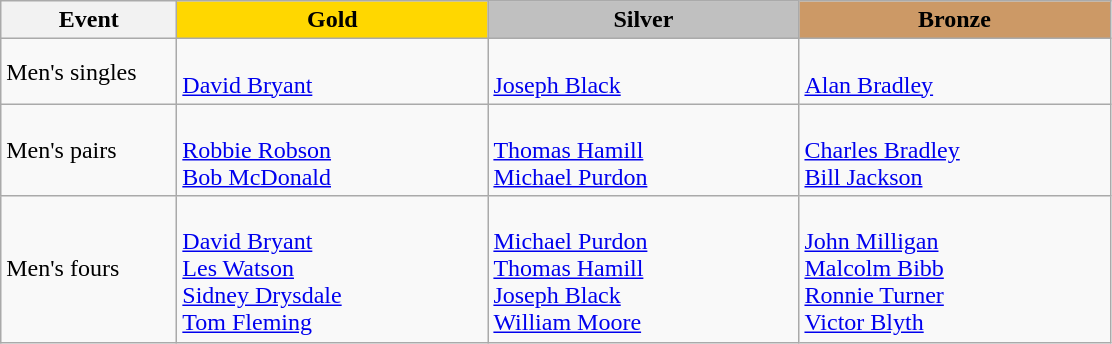<table class="wikitable" style="font-size: 100%">
<tr>
<th scope="col" width=110>Event</th>
<th scope="col" width=200 style="background-color: gold;">Gold</th>
<th scope="col" width=200 style="background-color: silver;">Silver</th>
<th scope="col" width=200 style="background-color: #cc9966;">Bronze</th>
</tr>
<tr>
<td>Men's singles</td>
<td> <br><a href='#'>David Bryant</a></td>
<td> <br><a href='#'>Joseph Black</a></td>
<td> <br><a href='#'>Alan Bradley</a></td>
</tr>
<tr>
<td>Men's pairs</td>
<td> <br><a href='#'>Robbie Robson</a> <br> <a href='#'>Bob McDonald</a></td>
<td> <br><a href='#'>Thomas Hamill</a> <br> <a href='#'>Michael Purdon</a></td>
<td> <br><a href='#'>Charles Bradley</a> <br> <a href='#'>Bill Jackson</a></td>
</tr>
<tr>
<td>Men's fours</td>
<td> <br><a href='#'>David Bryant</a><br> <a href='#'>Les Watson</a><br> <a href='#'>Sidney Drysdale</a><br> <a href='#'>Tom Fleming</a></td>
<td> <br><a href='#'>Michael Purdon</a><br> <a href='#'>Thomas Hamill</a><br> <a href='#'>Joseph Black</a><br> <a href='#'>William Moore</a></td>
<td> <br><a href='#'>John Milligan</a><br> <a href='#'>Malcolm Bibb</a><br> <a href='#'>Ronnie Turner</a><br> <a href='#'>Victor Blyth</a></td>
</tr>
</table>
